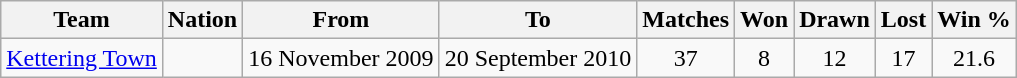<table class="wikitable" style="text-align: center">
<tr>
<th>Team</th>
<th>Nation</th>
<th>From</th>
<th class="unsortable">To</th>
<th>Matches</th>
<th>Won</th>
<th>Drawn</th>
<th>Lost</th>
<th>Win %</th>
</tr>
<tr>
<td align=left><a href='#'>Kettering Town</a></td>
<td></td>
<td align=left>16 November 2009</td>
<td align=left>20 September 2010</td>
<td>37</td>
<td>8</td>
<td>12</td>
<td>17</td>
<td>21.6</td>
</tr>
</table>
